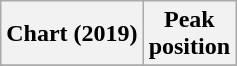<table class="wikitable plainrowheaders">
<tr>
<th>Chart (2019)</th>
<th>Peak<br>position</th>
</tr>
<tr>
</tr>
</table>
